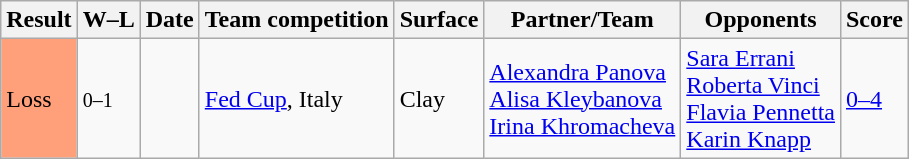<table class="sortable wikitable">
<tr>
<th>Result</th>
<th class="unsortable">W–L</th>
<th>Date</th>
<th>Team competition</th>
<th>Surface</th>
<th>Partner/Team</th>
<th>Opponents</th>
<th class="unsortable">Score</th>
</tr>
<tr>
<td bgcolor=FFA07A>Loss</td>
<td><small>0–1</small></td>
<td><a href='#'></a></td>
<td><a href='#'>Fed Cup</a>, Italy</td>
<td>Clay</td>
<td> <a href='#'>Alexandra Panova</a> <br>  <a href='#'>Alisa Kleybanova</a> <br>  <a href='#'>Irina Khromacheva</a></td>
<td> <a href='#'>Sara Errani</a> <br>  <a href='#'>Roberta Vinci</a> <br>  <a href='#'>Flavia Pennetta</a> <br>  <a href='#'>Karin Knapp</a></td>
<td><a href='#'>0–4</a></td>
</tr>
</table>
